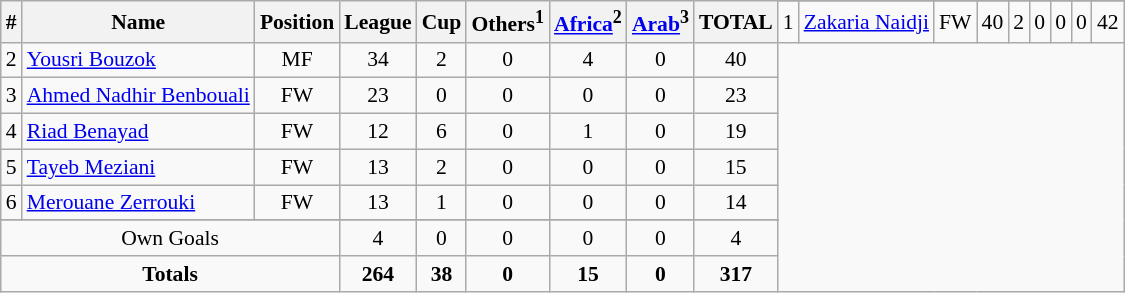<table class="wikitable plainrowheaders sortable" style="text-align:center;font-size:90%">
<tr>
<th rowspan=2>#</th>
<th rowspan=2>Name</th>
<th rowspan=2>Position</th>
<th rowspan=2>League</th>
<th rowspan=2>Cup</th>
<th rowspan=2>Others<sup>1</sup><br></th>
<th rowspan=2><a href='#'>Africa</a><sup>2</sup><br></th>
<th rowspan=2><a href='#'>Arab</a><sup>3</sup><br></th>
<th rowspan=2>TOTAL</th>
</tr>
<tr>
<td>1</td>
<td align="left"> <a href='#'>Zakaria Naidji</a></td>
<td>FW</td>
<td>40</td>
<td>2</td>
<td>0</td>
<td>0</td>
<td>0</td>
<td>42</td>
</tr>
<tr>
<td>2</td>
<td align="left"> <a href='#'>Yousri Bouzok</a></td>
<td>MF</td>
<td>34</td>
<td>2</td>
<td>0</td>
<td>4</td>
<td>0</td>
<td>40</td>
</tr>
<tr>
<td>3</td>
<td align="left"> <a href='#'>Ahmed Nadhir Benbouali</a></td>
<td>FW</td>
<td>23</td>
<td>0</td>
<td>0</td>
<td>0</td>
<td>0</td>
<td>23</td>
</tr>
<tr>
<td>4</td>
<td align="left"> <a href='#'>Riad Benayad</a></td>
<td>FW</td>
<td>12</td>
<td>6</td>
<td>0</td>
<td>1</td>
<td>0</td>
<td>19</td>
</tr>
<tr>
<td>5</td>
<td align="left"> <a href='#'>Tayeb Meziani</a></td>
<td>FW</td>
<td>13</td>
<td>2</td>
<td>0</td>
<td>0</td>
<td>0</td>
<td>15</td>
</tr>
<tr>
<td>6</td>
<td align="left"> <a href='#'>Merouane Zerrouki</a></td>
<td>FW</td>
<td>13</td>
<td>1</td>
<td>0</td>
<td>0</td>
<td>0</td>
<td>14</td>
</tr>
<tr>
</tr>
<tr class="sortbottom">
<td colspan="3">Own Goals</td>
<td>4</td>
<td>0</td>
<td>0</td>
<td>0</td>
<td>0</td>
<td>4</td>
</tr>
<tr class="sortbottom">
<td colspan="3"><strong>Totals</strong></td>
<td><strong>264</strong></td>
<td><strong>38</strong></td>
<td><strong>0</strong></td>
<td><strong>15</strong></td>
<td><strong>0</strong></td>
<td><strong>317</strong></td>
</tr>
</table>
